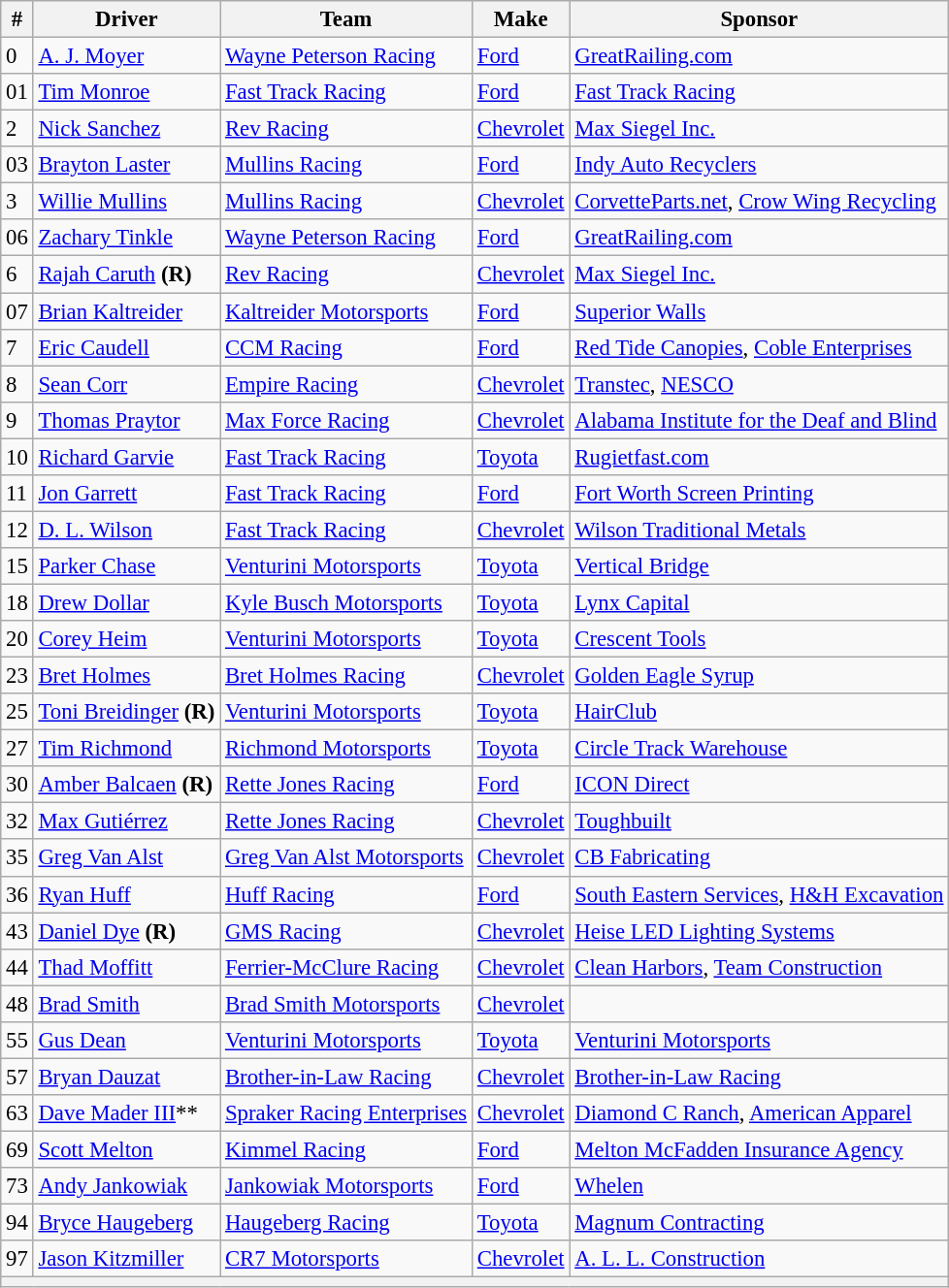<table class="wikitable" style="font-size:95%">
<tr>
<th>#</th>
<th>Driver</th>
<th>Team</th>
<th>Make</th>
<th>Sponsor</th>
</tr>
<tr>
<td>0</td>
<td><a href='#'>A. J. Moyer</a></td>
<td><a href='#'>Wayne Peterson Racing</a></td>
<td><a href='#'>Ford</a></td>
<td><a href='#'>GreatRailing.com</a></td>
</tr>
<tr>
<td>01</td>
<td><a href='#'>Tim Monroe</a></td>
<td><a href='#'>Fast Track Racing</a></td>
<td><a href='#'>Ford</a></td>
<td><a href='#'>Fast Track Racing</a></td>
</tr>
<tr>
<td>2</td>
<td><a href='#'>Nick Sanchez</a></td>
<td><a href='#'>Rev Racing</a></td>
<td><a href='#'>Chevrolet</a></td>
<td><a href='#'>Max Siegel Inc.</a></td>
</tr>
<tr>
<td>03</td>
<td><a href='#'>Brayton Laster</a></td>
<td><a href='#'>Mullins Racing</a></td>
<td><a href='#'>Ford</a></td>
<td><a href='#'>Indy Auto Recyclers</a></td>
</tr>
<tr>
<td>3</td>
<td><a href='#'>Willie Mullins</a></td>
<td><a href='#'>Mullins Racing</a></td>
<td><a href='#'>Chevrolet</a></td>
<td><a href='#'>CorvetteParts.net</a>, <a href='#'>Crow Wing Recycling</a></td>
</tr>
<tr>
<td>06</td>
<td><a href='#'>Zachary Tinkle</a></td>
<td><a href='#'>Wayne Peterson Racing</a></td>
<td><a href='#'>Ford</a></td>
<td><a href='#'>GreatRailing.com</a></td>
</tr>
<tr>
<td>6</td>
<td><a href='#'>Rajah Caruth</a> <strong>(R)</strong></td>
<td><a href='#'>Rev Racing</a></td>
<td><a href='#'>Chevrolet</a></td>
<td><a href='#'>Max Siegel Inc.</a></td>
</tr>
<tr>
<td>07</td>
<td><a href='#'>Brian Kaltreider</a></td>
<td><a href='#'>Kaltreider Motorsports</a></td>
<td><a href='#'>Ford</a></td>
<td><a href='#'>Superior Walls</a></td>
</tr>
<tr>
<td>7</td>
<td><a href='#'>Eric Caudell</a></td>
<td><a href='#'>CCM Racing</a></td>
<td><a href='#'>Ford</a></td>
<td><a href='#'>Red Tide Canopies</a>, <a href='#'>Coble Enterprises</a></td>
</tr>
<tr>
<td>8</td>
<td><a href='#'>Sean Corr</a></td>
<td><a href='#'>Empire Racing</a></td>
<td><a href='#'>Chevrolet</a></td>
<td><a href='#'>Transtec</a>, <a href='#'>NESCO</a></td>
</tr>
<tr>
<td>9</td>
<td><a href='#'>Thomas Praytor</a></td>
<td><a href='#'>Max Force Racing</a></td>
<td><a href='#'>Chevrolet</a></td>
<td><a href='#'>Alabama Institute for the Deaf and Blind</a></td>
</tr>
<tr>
<td>10</td>
<td><a href='#'>Richard Garvie</a></td>
<td><a href='#'>Fast Track Racing</a></td>
<td><a href='#'>Toyota</a></td>
<td><a href='#'>Rugietfast.com</a></td>
</tr>
<tr>
<td>11</td>
<td><a href='#'>Jon Garrett</a></td>
<td><a href='#'>Fast Track Racing</a></td>
<td><a href='#'>Ford</a></td>
<td><a href='#'>Fort Worth Screen Printing</a></td>
</tr>
<tr>
<td>12</td>
<td><a href='#'>D. L. Wilson</a></td>
<td><a href='#'>Fast Track Racing</a></td>
<td><a href='#'>Chevrolet</a></td>
<td><a href='#'>Wilson Traditional Metals</a></td>
</tr>
<tr>
<td>15</td>
<td><a href='#'>Parker Chase</a></td>
<td><a href='#'>Venturini Motorsports</a></td>
<td><a href='#'>Toyota</a></td>
<td><a href='#'>Vertical Bridge</a></td>
</tr>
<tr>
<td>18</td>
<td><a href='#'>Drew Dollar</a></td>
<td><a href='#'>Kyle Busch Motorsports</a></td>
<td><a href='#'>Toyota</a></td>
<td><a href='#'>Lynx Capital</a></td>
</tr>
<tr>
<td>20</td>
<td><a href='#'>Corey Heim</a></td>
<td><a href='#'>Venturini Motorsports</a></td>
<td><a href='#'>Toyota</a></td>
<td><a href='#'>Crescent Tools</a></td>
</tr>
<tr>
<td>23</td>
<td><a href='#'>Bret Holmes</a></td>
<td><a href='#'>Bret Holmes Racing</a></td>
<td><a href='#'>Chevrolet</a></td>
<td><a href='#'>Golden Eagle Syrup</a></td>
</tr>
<tr>
<td>25</td>
<td><a href='#'>Toni Breidinger</a> <strong>(R)</strong></td>
<td><a href='#'>Venturini Motorsports</a></td>
<td><a href='#'>Toyota</a></td>
<td><a href='#'>HairClub</a></td>
</tr>
<tr>
<td>27</td>
<td><a href='#'>Tim Richmond</a></td>
<td><a href='#'>Richmond Motorsports</a></td>
<td><a href='#'>Toyota</a></td>
<td><a href='#'>Circle Track Warehouse</a></td>
</tr>
<tr>
<td>30</td>
<td><a href='#'>Amber Balcaen</a> <strong>(R)</strong></td>
<td><a href='#'>Rette Jones Racing</a></td>
<td><a href='#'>Ford</a></td>
<td><a href='#'>ICON Direct</a></td>
</tr>
<tr>
<td>32</td>
<td><a href='#'>Max Gutiérrez</a></td>
<td><a href='#'>Rette Jones Racing</a></td>
<td><a href='#'>Chevrolet</a></td>
<td><a href='#'>Toughbuilt</a></td>
</tr>
<tr>
<td>35</td>
<td><a href='#'>Greg Van Alst</a></td>
<td><a href='#'>Greg Van Alst Motorsports</a></td>
<td><a href='#'>Chevrolet</a></td>
<td><a href='#'>CB Fabricating</a></td>
</tr>
<tr>
<td>36</td>
<td><a href='#'>Ryan Huff</a></td>
<td><a href='#'>Huff Racing</a></td>
<td><a href='#'>Ford</a></td>
<td><a href='#'>South Eastern Services</a>, <a href='#'>H&H Excavation</a></td>
</tr>
<tr>
<td>43</td>
<td><a href='#'>Daniel Dye</a> <strong>(R)</strong></td>
<td><a href='#'>GMS Racing</a></td>
<td><a href='#'>Chevrolet</a></td>
<td><a href='#'>Heise LED Lighting Systems</a></td>
</tr>
<tr>
<td>44</td>
<td><a href='#'>Thad Moffitt</a></td>
<td><a href='#'>Ferrier-McClure Racing</a></td>
<td><a href='#'>Chevrolet</a></td>
<td><a href='#'>Clean Harbors</a>, <a href='#'>Team Construction</a></td>
</tr>
<tr>
<td>48</td>
<td><a href='#'>Brad Smith</a></td>
<td><a href='#'>Brad Smith Motorsports</a></td>
<td><a href='#'>Chevrolet</a></td>
<td></td>
</tr>
<tr>
<td>55</td>
<td><a href='#'>Gus Dean</a></td>
<td><a href='#'>Venturini Motorsports</a></td>
<td><a href='#'>Toyota</a></td>
<td><a href='#'>Venturini Motorsports</a></td>
</tr>
<tr>
<td>57</td>
<td><a href='#'>Bryan Dauzat</a></td>
<td><a href='#'>Brother-in-Law Racing</a></td>
<td><a href='#'>Chevrolet</a></td>
<td><a href='#'>Brother-in-Law Racing</a></td>
</tr>
<tr>
<td>63</td>
<td><a href='#'>Dave Mader III</a>**</td>
<td><a href='#'>Spraker Racing Enterprises</a></td>
<td><a href='#'>Chevrolet</a></td>
<td><a href='#'>Diamond C Ranch</a>, <a href='#'>American Apparel</a></td>
</tr>
<tr>
<td>69</td>
<td><a href='#'>Scott Melton</a></td>
<td><a href='#'>Kimmel Racing</a></td>
<td><a href='#'>Ford</a></td>
<td><a href='#'>Melton McFadden Insurance Agency</a></td>
</tr>
<tr>
<td>73</td>
<td><a href='#'>Andy Jankowiak</a></td>
<td><a href='#'>Jankowiak Motorsports</a></td>
<td><a href='#'>Ford</a></td>
<td><a href='#'>Whelen</a></td>
</tr>
<tr>
<td>94</td>
<td><a href='#'>Bryce Haugeberg</a></td>
<td><a href='#'>Haugeberg Racing</a></td>
<td><a href='#'>Toyota</a></td>
<td><a href='#'>Magnum Contracting</a></td>
</tr>
<tr>
<td>97</td>
<td><a href='#'>Jason Kitzmiller</a></td>
<td><a href='#'>CR7 Motorsports</a></td>
<td><a href='#'>Chevrolet</a></td>
<td><a href='#'>A. L. L. Construction</a></td>
</tr>
<tr>
<th colspan="5"></th>
</tr>
</table>
